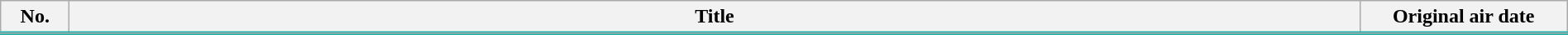<table class="wikitable" style="width:100%; margin:auto; background:#FFF;">
<tr style="border-bottom: 3px solid #20B2AA;">
<th style="width:3em;">No.</th>
<th>Title</th>
<th style="width:10em;">Original air date</th>
</tr>
<tr>
</tr>
</table>
